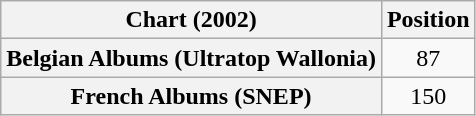<table class="wikitable sortable plainrowheaders" style="text-align:center;">
<tr>
<th>Chart (2002)</th>
<th>Position</th>
</tr>
<tr>
<th scope="row">Belgian Albums (Ultratop Wallonia)</th>
<td>87</td>
</tr>
<tr>
<th scope="row">French Albums (SNEP)</th>
<td>150</td>
</tr>
</table>
